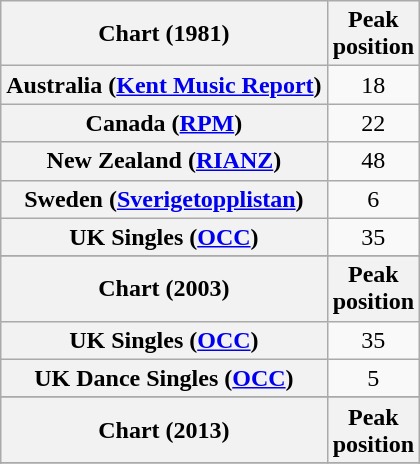<table class="wikitable sortable plainrowheaders">
<tr>
<th scope="col">Chart (1981)</th>
<th scope="col">Peak<br>position</th>
</tr>
<tr>
<th scope="row">Australia (<a href='#'>Kent Music Report</a>)</th>
<td style="text-align:center;">18</td>
</tr>
<tr>
<th scope="row">Canada (<a href='#'>RPM</a>)</th>
<td style="text-align:center;">22</td>
</tr>
<tr>
<th scope="row">New Zealand (<a href='#'>RIANZ</a>)</th>
<td style="text-align:center;">48</td>
</tr>
<tr>
<th scope="row">Sweden (<a href='#'>Sverigetopplistan</a>)</th>
<td style="text-align:center;">6</td>
</tr>
<tr>
<th scope="row">UK Singles (<a href='#'>OCC</a>)</th>
<td style="text-align:center;">35</td>
</tr>
<tr>
</tr>
<tr>
</tr>
<tr>
<th scope="col">Chart (2003)</th>
<th scope="col">Peak<br>position</th>
</tr>
<tr>
<th scope="row">UK Singles (<a href='#'>OCC</a>)</th>
<td style="text-align:center;">35</td>
</tr>
<tr>
<th scope="row">UK Dance Singles (<a href='#'>OCC</a>)</th>
<td style="text-align:center;">5</td>
</tr>
<tr>
</tr>
<tr>
<th scope="col">Chart (2013)</th>
<th scope="col">Peak<br>position</th>
</tr>
<tr>
</tr>
<tr>
</tr>
</table>
